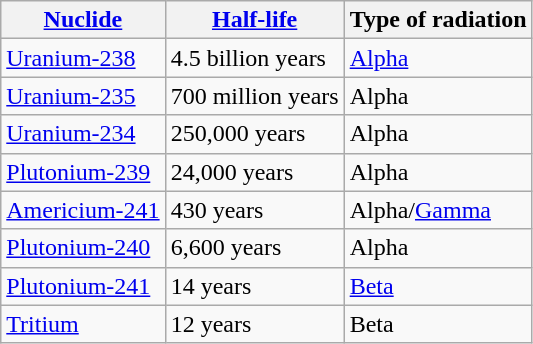<table class="wikitable">
<tr>
<th><a href='#'>Nuclide</a></th>
<th><a href='#'>Half-life</a></th>
<th>Type of radiation</th>
</tr>
<tr>
<td><a href='#'>Uranium-238</a></td>
<td>4.5 billion years</td>
<td><a href='#'>Alpha</a></td>
</tr>
<tr>
<td><a href='#'>Uranium-235</a></td>
<td>700 million years</td>
<td>Alpha</td>
</tr>
<tr>
<td><a href='#'>Uranium-234</a></td>
<td>250,000 years</td>
<td>Alpha</td>
</tr>
<tr>
<td><a href='#'>Plutonium-239</a></td>
<td>24,000 years</td>
<td>Alpha</td>
</tr>
<tr>
<td><a href='#'>Americium-241</a></td>
<td>430 years</td>
<td>Alpha/<a href='#'>Gamma</a></td>
</tr>
<tr>
<td><a href='#'>Plutonium-240</a></td>
<td>6,600 years</td>
<td>Alpha</td>
</tr>
<tr>
<td><a href='#'>Plutonium-241</a></td>
<td>14 years</td>
<td><a href='#'>Beta</a></td>
</tr>
<tr>
<td><a href='#'>Tritium</a></td>
<td>12 years</td>
<td>Beta</td>
</tr>
</table>
